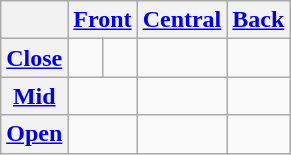<table class="wikitable" style=text-align:center>
<tr>
<th></th>
<th colspan="2"><a href='#'>Front</a></th>
<th><a href='#'>Central</a></th>
<th><a href='#'>Back</a></th>
</tr>
<tr>
<th><a href='#'>Close</a></th>
<td> </td>
<td> </td>
<td></td>
<td> </td>
</tr>
<tr>
<th><a href='#'>Mid</a></th>
<td colspan="2"> </td>
<td></td>
<td> </td>
</tr>
<tr>
<th><a href='#'>Open</a></th>
<td colspan="2"></td>
<td> </td>
<td></td>
</tr>
</table>
